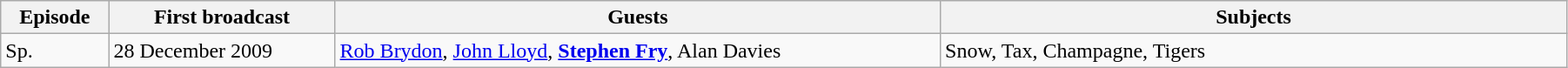<table class="wikitable" style="width:95%;">
<tr>
<th>Episode</th>
<th>First broadcast</th>
<th>Guests</th>
<th style="width:40%;">Subjects</th>
</tr>
<tr>
<td>Sp.</td>
<td>28 December 2009</td>
<td><a href='#'>Rob Brydon</a>, <a href='#'>John Lloyd</a>, <strong><a href='#'>Stephen Fry</a></strong>, Alan Davies</td>
<td>Snow, Tax, Champagne, Tigers</td>
</tr>
</table>
